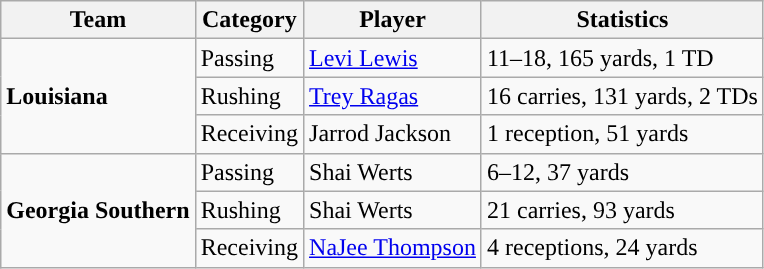<table class="wikitable" style="float: left;">
<tr>
<th>Team</th>
<th>Category</th>
<th>Player</th>
<th>Statistics</th>
</tr>
<tr>
<td rowspan=3><strong>Louisiana</strong></td>
<td>Passing</td>
<td><a href='#'>Levi Lewis</a></td>
<td>11–18, 165 yards, 1 TD</td>
</tr>
<tr>
<td>Rushing</td>
<td><a href='#'>Trey Ragas</a></td>
<td>16 carries, 131 yards, 2 TDs</td>
</tr>
<tr>
<td>Receiving</td>
<td>Jarrod Jackson</td>
<td>1 reception, 51 yards</td>
</tr>
<tr>
<td rowspan=3><strong>Georgia Southern</strong></td>
<td>Passing</td>
<td>Shai Werts</td>
<td>6–12, 37 yards</td>
</tr>
<tr>
<td>Rushing</td>
<td>Shai Werts</td>
<td>21 carries, 93 yards</td>
</tr>
<tr>
<td>Receiving</td>
<td><a href='#'>NaJee Thompson</a></td>
<td>4 receptions, 24 yards</td>
</tr>
</table>
